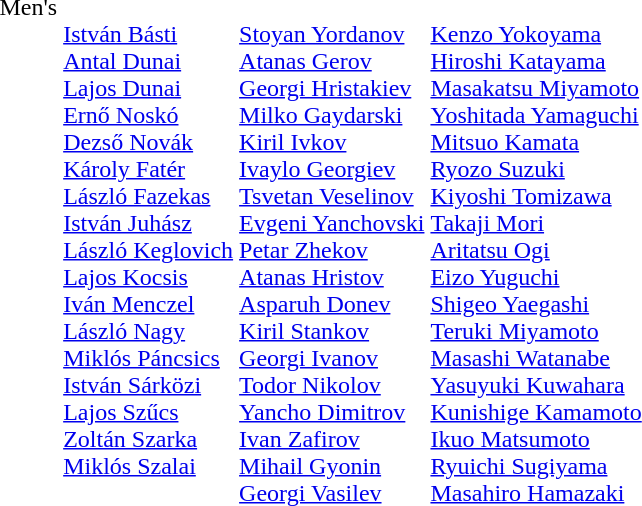<table>
<tr valign="top">
<td>Men's</td>
<td><br><a href='#'>István Básti</a><br><a href='#'>Antal Dunai</a><br><a href='#'>Lajos Dunai</a><br><a href='#'>Ernő Noskó</a><br><a href='#'>Dezső Novák</a><br><a href='#'>Károly Fatér</a><br><a href='#'>László Fazekas</a><br><a href='#'>István Juhász</a><br><a href='#'>László Keglovich</a><br><a href='#'>Lajos Kocsis</a><br><a href='#'>Iván Menczel</a><br><a href='#'>László Nagy</a><br><a href='#'>Miklós Páncsics</a><br><a href='#'>István Sárközi</a><br><a href='#'>Lajos Szűcs</a><br><a href='#'>Zoltán Szarka</a><br><a href='#'>Miklós Szalai</a></td>
<td><br><a href='#'>Stoyan Yordanov</a><br><a href='#'>Atanas Gerov</a><br><a href='#'>Georgi Hristakiev</a><br><a href='#'>Milko Gaydarski</a><br><a href='#'>Kiril Ivkov</a><br><a href='#'>Ivaylo Georgiev</a><br><a href='#'>Tsvetan Veselinov</a><br><a href='#'>Evgeni Yanchovski</a><br><a href='#'>Petar Zhekov</a><br><a href='#'>Atanas Hristov</a><br><a href='#'>Asparuh Donev</a><br><a href='#'>Kiril Stankov</a><br><a href='#'>Georgi Ivanov</a><br><a href='#'>Todor Nikolov</a><br><a href='#'>Yancho Dimitrov</a><br><a href='#'>Ivan Zafirov</a><br><a href='#'>Mihail Gyonin</a><br><a href='#'>Georgi Vasilev</a></td>
<td><br><a href='#'>Kenzo Yokoyama</a><br><a href='#'>Hiroshi Katayama</a><br><a href='#'>Masakatsu Miyamoto</a><br><a href='#'>Yoshitada Yamaguchi</a><br><a href='#'>Mitsuo Kamata</a><br><a href='#'>Ryozo Suzuki</a><br><a href='#'>Kiyoshi Tomizawa</a><br><a href='#'>Takaji Mori</a><br><a href='#'>Aritatsu Ogi</a><br><a href='#'>Eizo Yuguchi</a><br><a href='#'>Shigeo Yaegashi</a><br><a href='#'>Teruki Miyamoto</a><br><a href='#'>Masashi Watanabe</a><br><a href='#'>Yasuyuki Kuwahara</a><br><a href='#'>Kunishige Kamamoto</a><br><a href='#'>Ikuo Matsumoto</a><br><a href='#'>Ryuichi Sugiyama</a><br><a href='#'>Masahiro Hamazaki</a></td>
</tr>
</table>
